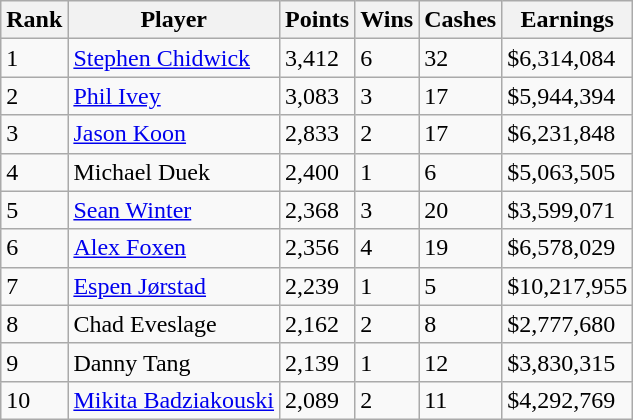<table class="wikitable">
<tr>
<th>Rank</th>
<th>Player</th>
<th>Points</th>
<th>Wins</th>
<th>Cashes</th>
<th>Earnings</th>
</tr>
<tr>
<td>1</td>
<td> <a href='#'>Stephen Chidwick</a></td>
<td>3,412</td>
<td>6</td>
<td>32</td>
<td>$6,314,084</td>
</tr>
<tr>
<td>2</td>
<td> <a href='#'>Phil Ivey</a></td>
<td>3,083</td>
<td>3</td>
<td>17</td>
<td>$5,944,394</td>
</tr>
<tr>
<td>3</td>
<td> <a href='#'>Jason Koon</a></td>
<td>2,833</td>
<td>2</td>
<td>17</td>
<td>$6,231,848</td>
</tr>
<tr>
<td>4</td>
<td> Michael Duek</td>
<td>2,400</td>
<td>1</td>
<td>6</td>
<td>$5,063,505</td>
</tr>
<tr>
<td>5</td>
<td> <a href='#'>Sean Winter</a></td>
<td>2,368</td>
<td>3</td>
<td>20</td>
<td>$3,599,071</td>
</tr>
<tr>
<td>6</td>
<td> <a href='#'>Alex Foxen</a></td>
<td>2,356</td>
<td>4</td>
<td>19</td>
<td>$6,578,029</td>
</tr>
<tr>
<td>7</td>
<td> <a href='#'>Espen Jørstad</a></td>
<td>2,239</td>
<td>1</td>
<td>5</td>
<td>$10,217,955</td>
</tr>
<tr>
<td>8</td>
<td> Chad Eveslage</td>
<td>2,162</td>
<td>2</td>
<td>8</td>
<td>$2,777,680</td>
</tr>
<tr>
<td>9</td>
<td> Danny Tang</td>
<td>2,139</td>
<td>1</td>
<td>12</td>
<td>$3,830,315</td>
</tr>
<tr>
<td>10</td>
<td> <a href='#'>Mikita Badziakouski</a></td>
<td>2,089</td>
<td>2</td>
<td>11</td>
<td>$4,292,769</td>
</tr>
</table>
